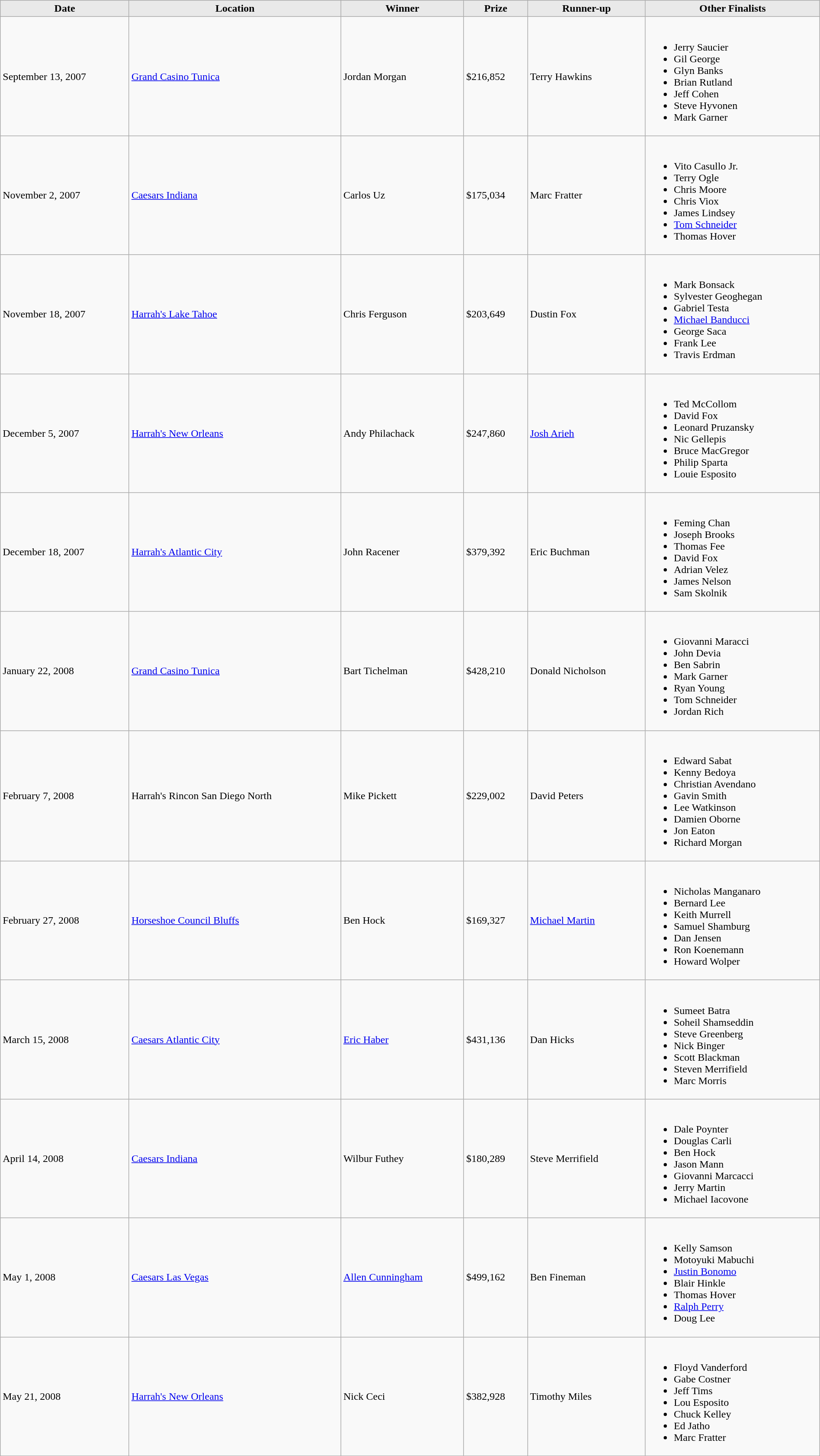<table class="wikitable" width = 100%>
<tr>
<th style="background: #E9E9E9;">Date</th>
<th style="background: #E9E9E9;">Location</th>
<th style="background: #E9E9E9;">Winner</th>
<th style="background: #E9E9E9;">Prize</th>
<th style="background: #E9E9E9;">Runner-up</th>
<th style="background: #E9E9E9;">Other Finalists</th>
</tr>
<tr>
<td>September 13, 2007</td>
<td><a href='#'>Grand Casino Tunica</a></td>
<td>Jordan Morgan</td>
<td>$216,852</td>
<td>Terry Hawkins</td>
<td><br><ul><li>Jerry Saucier</li><li>Gil George</li><li>Glyn Banks</li><li>Brian Rutland</li><li>Jeff Cohen</li><li>Steve Hyvonen</li><li>Mark Garner</li></ul></td>
</tr>
<tr>
<td>November 2, 2007</td>
<td><a href='#'>Caesars Indiana</a></td>
<td>Carlos Uz</td>
<td>$175,034</td>
<td>Marc Fratter</td>
<td><br><ul><li>Vito Casullo Jr.</li><li>Terry Ogle</li><li>Chris Moore</li><li>Chris Viox</li><li>James Lindsey</li><li><a href='#'>Tom Schneider</a></li><li>Thomas Hover</li></ul></td>
</tr>
<tr>
<td>November 18, 2007</td>
<td><a href='#'>Harrah's Lake Tahoe</a></td>
<td>Chris Ferguson</td>
<td>$203,649</td>
<td>Dustin Fox</td>
<td><br><ul><li>Mark Bonsack</li><li>Sylvester Geoghegan</li><li>Gabriel Testa</li><li><a href='#'>Michael Banducci</a></li><li>George Saca</li><li>Frank Lee</li><li>Travis Erdman</li></ul></td>
</tr>
<tr>
<td>December 5, 2007</td>
<td><a href='#'>Harrah's New Orleans</a></td>
<td>Andy Philachack</td>
<td>$247,860</td>
<td><a href='#'>Josh Arieh</a></td>
<td><br><ul><li>Ted McCollom</li><li>David Fox</li><li>Leonard Pruzansky</li><li>Nic Gellepis</li><li>Bruce MacGregor</li><li>Philip Sparta</li><li>Louie Esposito</li></ul></td>
</tr>
<tr>
<td>December 18, 2007</td>
<td><a href='#'>Harrah's Atlantic City</a></td>
<td>John Racener</td>
<td>$379,392</td>
<td>Eric Buchman</td>
<td><br><ul><li>Feming Chan</li><li>Joseph Brooks</li><li>Thomas Fee</li><li>David Fox</li><li>Adrian Velez</li><li>James Nelson</li><li>Sam Skolnik</li></ul></td>
</tr>
<tr>
<td>January 22, 2008</td>
<td><a href='#'>Grand Casino Tunica</a></td>
<td>Bart Tichelman</td>
<td>$428,210</td>
<td>Donald Nicholson</td>
<td><br><ul><li>Giovanni Maracci</li><li>John Devia</li><li>Ben Sabrin</li><li>Mark Garner</li><li>Ryan Young</li><li>Tom Schneider</li><li>Jordan Rich</li></ul></td>
</tr>
<tr>
<td>February 7, 2008</td>
<td>Harrah's Rincon San Diego North</td>
<td>Mike Pickett</td>
<td>$229,002</td>
<td>David Peters</td>
<td><br><ul><li>Edward Sabat</li><li>Kenny Bedoya</li><li>Christian Avendano</li><li>Gavin Smith</li><li>Lee Watkinson</li><li>Damien Oborne</li><li>Jon Eaton</li><li>Richard Morgan</li></ul></td>
</tr>
<tr>
<td>February 27, 2008</td>
<td><a href='#'>Horseshoe Council Bluffs</a></td>
<td>Ben Hock</td>
<td>$169,327</td>
<td><a href='#'>Michael Martin</a></td>
<td><br><ul><li>Nicholas Manganaro</li><li>Bernard Lee</li><li>Keith Murrell</li><li>Samuel Shamburg</li><li>Dan Jensen</li><li>Ron Koenemann</li><li>Howard Wolper</li></ul></td>
</tr>
<tr>
<td>March 15, 2008</td>
<td><a href='#'>Caesars Atlantic City</a></td>
<td><a href='#'>Eric Haber</a></td>
<td>$431,136</td>
<td>Dan Hicks</td>
<td><br><ul><li>Sumeet Batra</li><li>Soheil Shamseddin</li><li>Steve Greenberg</li><li>Nick Binger</li><li>Scott Blackman</li><li>Steven Merrifield</li><li>Marc Morris</li></ul></td>
</tr>
<tr>
<td>April 14, 2008</td>
<td><a href='#'>Caesars Indiana</a></td>
<td>Wilbur Futhey</td>
<td>$180,289</td>
<td>Steve Merrifield</td>
<td><br><ul><li>Dale Poynter</li><li>Douglas Carli</li><li>Ben Hock</li><li>Jason Mann</li><li>Giovanni Marcacci</li><li>Jerry Martin</li><li>Michael Iacovone</li></ul></td>
</tr>
<tr>
<td>May 1, 2008</td>
<td><a href='#'>Caesars Las Vegas</a></td>
<td><a href='#'>Allen Cunningham</a></td>
<td>$499,162</td>
<td>Ben Fineman</td>
<td><br><ul><li>Kelly Samson</li><li>Motoyuki Mabuchi</li><li><a href='#'>Justin Bonomo</a></li><li>Blair Hinkle</li><li>Thomas Hover</li><li><a href='#'>Ralph Perry</a></li><li>Doug Lee</li></ul></td>
</tr>
<tr>
<td>May 21, 2008</td>
<td><a href='#'>Harrah's New Orleans</a></td>
<td>Nick Ceci</td>
<td>$382,928</td>
<td>Timothy Miles</td>
<td><br><ul><li>Floyd Vanderford</li><li>Gabe Costner</li><li>Jeff Tims</li><li>Lou Esposito</li><li>Chuck Kelley</li><li>Ed Jatho</li><li>Marc Fratter</li></ul></td>
</tr>
</table>
